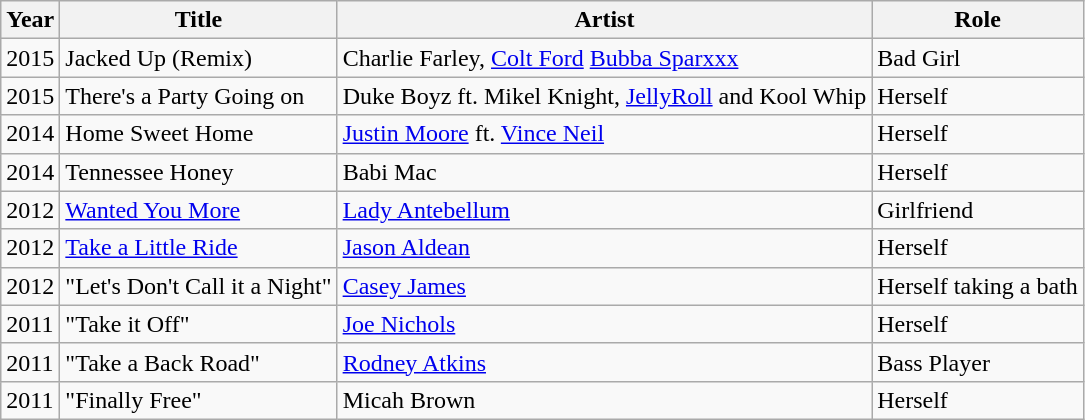<table class="wikitable sortable">
<tr>
<th>Year</th>
<th>Title</th>
<th>Artist</th>
<th>Role</th>
</tr>
<tr>
<td>2015</td>
<td>Jacked Up (Remix)</td>
<td>Charlie Farley, <a href='#'>Colt Ford</a> <a href='#'>Bubba Sparxxx</a></td>
<td>Bad Girl</td>
</tr>
<tr>
<td>2015</td>
<td>There's a Party Going on</td>
<td>Duke Boyz ft. Mikel Knight, <a href='#'>JellyRoll</a> and Kool Whip</td>
<td>Herself</td>
</tr>
<tr>
<td>2014</td>
<td>Home Sweet Home</td>
<td><a href='#'>Justin Moore</a> ft. <a href='#'>Vince Neil</a></td>
<td>Herself</td>
</tr>
<tr>
<td>2014</td>
<td>Tennessee Honey</td>
<td>Babi Mac</td>
<td>Herself</td>
</tr>
<tr>
<td>2012</td>
<td><a href='#'>Wanted You More</a></td>
<td><a href='#'>Lady Antebellum</a></td>
<td>Girlfriend</td>
</tr>
<tr>
<td>2012</td>
<td><a href='#'>Take a Little Ride</a></td>
<td><a href='#'>Jason Aldean</a></td>
<td>Herself</td>
</tr>
<tr>
<td>2012</td>
<td>"Let's Don't Call it a Night"</td>
<td><a href='#'>Casey James</a></td>
<td>Herself taking a bath</td>
</tr>
<tr>
<td>2011</td>
<td>"Take it Off"</td>
<td><a href='#'>Joe Nichols</a></td>
<td>Herself</td>
</tr>
<tr>
<td>2011</td>
<td>"Take a Back Road"</td>
<td><a href='#'>Rodney Atkins</a></td>
<td>Bass Player</td>
</tr>
<tr>
<td>2011</td>
<td>"Finally Free"</td>
<td>Micah Brown</td>
<td>Herself</td>
</tr>
</table>
